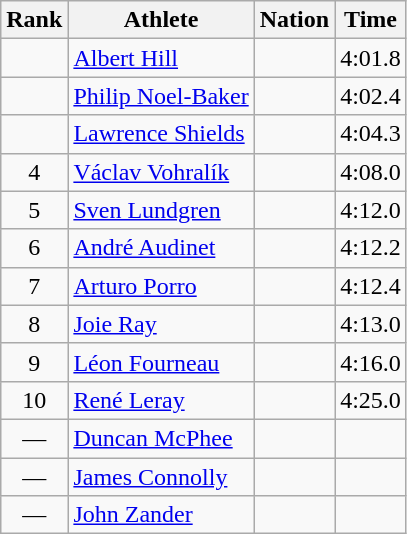<table class="wikitable sortable" style="text-align:center">
<tr>
<th>Rank</th>
<th>Athlete</th>
<th>Nation</th>
<th>Time</th>
</tr>
<tr>
<td></td>
<td align=left><a href='#'>Albert Hill</a></td>
<td align=left></td>
<td>4:01.8</td>
</tr>
<tr>
<td></td>
<td align=left><a href='#'>Philip Noel-Baker</a></td>
<td align=left></td>
<td>4:02.4</td>
</tr>
<tr>
<td></td>
<td align=left><a href='#'>Lawrence Shields</a></td>
<td align=left></td>
<td>4:04.3</td>
</tr>
<tr>
<td>4</td>
<td align=left><a href='#'>Václav Vohralík</a></td>
<td align=left></td>
<td>4:08.0</td>
</tr>
<tr>
<td>5</td>
<td align=left><a href='#'>Sven Lundgren</a></td>
<td align=left></td>
<td>4:12.0</td>
</tr>
<tr>
<td>6</td>
<td align=left><a href='#'>André Audinet</a></td>
<td align=left></td>
<td>4:12.2</td>
</tr>
<tr>
<td>7</td>
<td align=left><a href='#'>Arturo Porro</a></td>
<td align=left></td>
<td>4:12.4</td>
</tr>
<tr>
<td>8</td>
<td align=left><a href='#'>Joie Ray</a></td>
<td align=left></td>
<td>4:13.0</td>
</tr>
<tr>
<td>9</td>
<td align=left><a href='#'>Léon Fourneau</a></td>
<td align=left></td>
<td>4:16.0</td>
</tr>
<tr>
<td>10</td>
<td align=left><a href='#'>René Leray</a></td>
<td align=left></td>
<td>4:25.0</td>
</tr>
<tr>
<td data-sort-value="11">—</td>
<td align=left><a href='#'>Duncan McPhee</a></td>
<td align=left></td>
<td></td>
</tr>
<tr>
<td>—</td>
<td align=left><a href='#'>James Connolly</a></td>
<td align=left></td>
<td></td>
</tr>
<tr>
<td>—</td>
<td align=left><a href='#'>John Zander</a></td>
<td align=left></td>
<td></td>
</tr>
</table>
